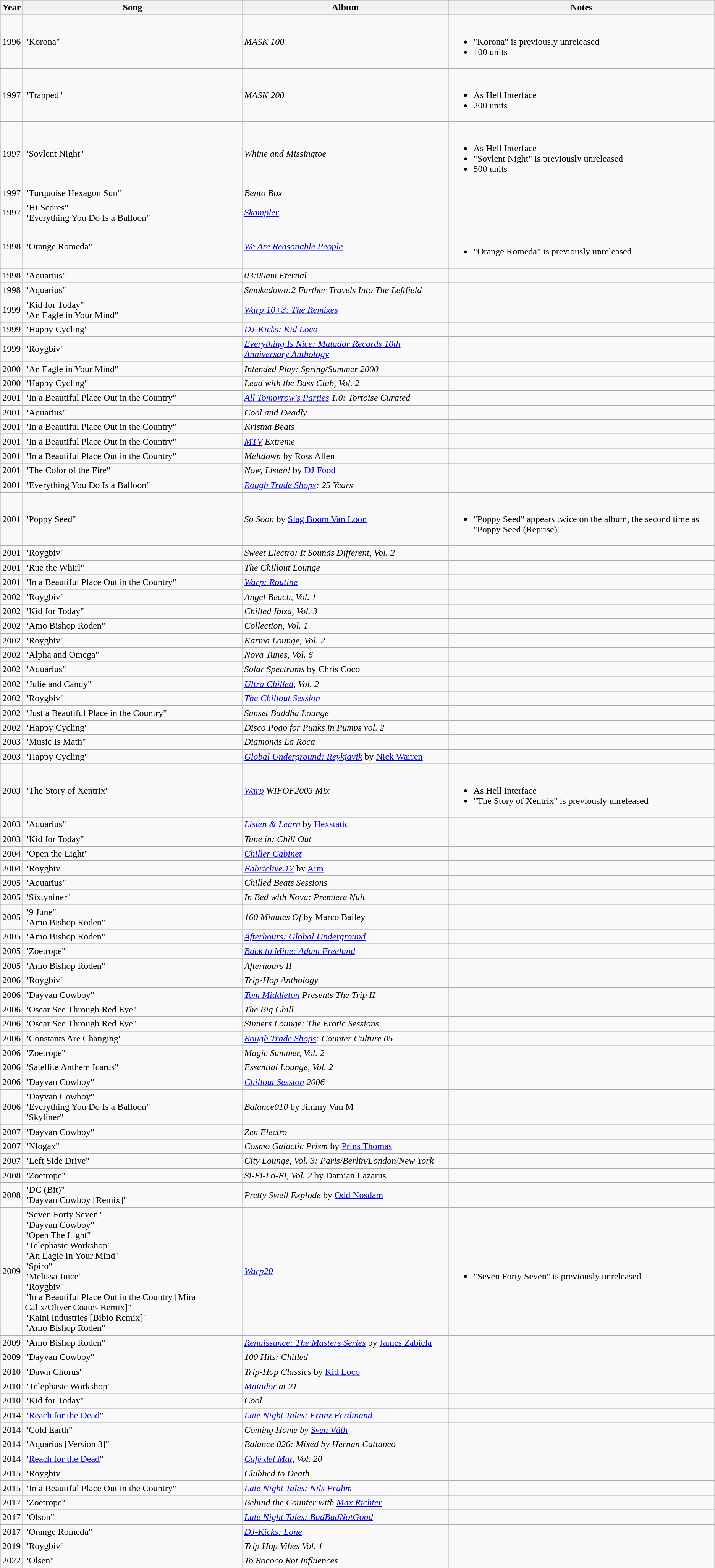<table class="wikitable">
<tr>
<th>Year</th>
<th>Song</th>
<th>Album</th>
<th>Notes</th>
</tr>
<tr>
<td>1996</td>
<td>"Korona"</td>
<td><em>MASK 100</em></td>
<td><br><ul><li>"Korona" is previously unreleased</li><li>100 units</li></ul></td>
</tr>
<tr>
<td>1997</td>
<td>"Trapped"</td>
<td><em>MASK 200</em></td>
<td><br><ul><li>As Hell Interface</li><li>200 units</li></ul></td>
</tr>
<tr>
<td>1997</td>
<td>"Soylent Night"</td>
<td><em>Whine and Missingtoe</em></td>
<td><br><ul><li>As Hell Interface</li><li>"Soylent Night" is previously unreleased</li><li>500 units</li></ul></td>
</tr>
<tr>
<td>1997</td>
<td>"Turquoise Hexagon Sun"</td>
<td><em>Bento Box</em></td>
<td></td>
</tr>
<tr>
<td>1997</td>
<td>"Hi Scores"<br>"Everything You Do Is a Balloon"</td>
<td><em><a href='#'>Skampler</a></em></td>
<td></td>
</tr>
<tr>
<td>1998</td>
<td>"Orange Romeda"</td>
<td><em><a href='#'>We Are Reasonable People</a></em></td>
<td><br><ul><li>"Orange Romeda" is previously unreleased</li></ul></td>
</tr>
<tr>
<td>1998</td>
<td>"Aquarius"</td>
<td><em>03:00am Eternal</em></td>
<td></td>
</tr>
<tr>
<td>1998</td>
<td>"Aquarius"</td>
<td><em>Smokedown:2 Further Travels Into The Leftfield</em></td>
<td></td>
</tr>
<tr>
<td>1999</td>
<td>"Kid for Today"<br>"An Eagle in Your Mind"</td>
<td><em><a href='#'>Warp 10+3: The Remixes</a></em></td>
<td></td>
</tr>
<tr>
<td>1999</td>
<td>"Happy Cycling"</td>
<td><em><a href='#'>DJ-Kicks: Kid Loco</a></em></td>
<td></td>
</tr>
<tr>
<td>1999</td>
<td>"Roygbiv"</td>
<td><em><a href='#'>Everything Is Nice: Matador Records 10th Anniversary Anthology</a></em></td>
<td></td>
</tr>
<tr>
<td>2000</td>
<td>"An Eagle in Your Mind"</td>
<td><em>Intended Play: Spring/Summer 2000</em></td>
<td></td>
</tr>
<tr>
<td>2000</td>
<td>"Happy Cycling"</td>
<td><em>Lead with the Bass Club, Vol. 2</em></td>
<td></td>
</tr>
<tr>
<td>2001</td>
<td>"In a Beautiful Place Out in the Country"</td>
<td><em><a href='#'>All Tomorrow's Parties</a> 1.0: Tortoise Curated</em></td>
<td></td>
</tr>
<tr>
<td>2001</td>
<td>"Aquarius"</td>
<td><em>Cool and Deadly</em></td>
<td></td>
</tr>
<tr>
<td>2001</td>
<td>"In a Beautiful Place Out in the Country"</td>
<td><em>Kristna Beats</em></td>
<td></td>
</tr>
<tr>
<td>2001</td>
<td>"In a Beautiful Place Out in the Country"</td>
<td><em><a href='#'>MTV</a> Extreme</em></td>
<td></td>
</tr>
<tr>
<td>2001</td>
<td>"In a Beautiful Place Out in the Country"</td>
<td><em>Meltdown</em> by Ross Allen</td>
<td></td>
</tr>
<tr>
<td>2001</td>
<td>"The Color of the Fire"</td>
<td><em>Now, Listen!</em> by <a href='#'>DJ Food</a></td>
<td></td>
</tr>
<tr>
<td>2001</td>
<td>"Everything You Do Is a Balloon"</td>
<td><em><a href='#'>Rough Trade Shops</a>: 25 Years</em></td>
<td></td>
</tr>
<tr>
<td>2001</td>
<td>"Poppy Seed"</td>
<td><em>So Soon</em> by <a href='#'>Slag Boom Van Loon</a></td>
<td><br><ul><li>"Poppy Seed" appears twice on the album, the second time as "Poppy Seed (Reprise)"</li></ul></td>
</tr>
<tr>
<td>2001</td>
<td>"Roygbiv"</td>
<td><em>Sweet Electro: It Sounds Different, Vol. 2</em></td>
<td></td>
</tr>
<tr>
<td>2001</td>
<td>"Rue the Whirl"</td>
<td><em>The Chillout Lounge</em></td>
<td></td>
</tr>
<tr>
<td>2001</td>
<td>"In a Beautiful Place Out in the Country"</td>
<td><em><a href='#'>Warp: Routine</a></em></td>
<td></td>
</tr>
<tr>
<td>2002</td>
<td>"Roygbiv"</td>
<td><em>Angel Beach, Vol. 1</em></td>
<td></td>
</tr>
<tr>
<td>2002</td>
<td>"Kid for Today"</td>
<td><em>Chilled Ibiza, Vol. 3</em></td>
<td></td>
</tr>
<tr>
<td>2002</td>
<td>"Amo Bishop Roden"</td>
<td><em>Collection, Vol. 1</em></td>
<td></td>
</tr>
<tr>
<td>2002</td>
<td>"Roygbiv"</td>
<td><em>Karma Lounge, Vol. 2</em></td>
<td></td>
</tr>
<tr>
<td>2002</td>
<td>"Alpha and Omega"</td>
<td><em>Nova Tunes, Vol. 6</em></td>
<td></td>
</tr>
<tr>
<td>2002</td>
<td>"Aquarius"</td>
<td><em>Solar Spectrums</em> by Chris Coco</td>
<td></td>
</tr>
<tr>
<td>2002</td>
<td>"Julie and Candy"</td>
<td><em><a href='#'>Ultra Chilled</a>, Vol. 2</em></td>
<td></td>
</tr>
<tr>
<td>2002</td>
<td>"Roygbiv"</td>
<td><em><a href='#'>The Chillout Session</a></em></td>
<td></td>
</tr>
<tr>
<td>2002</td>
<td>"Just a Beautiful Place in the Country"</td>
<td><em>Sunset Buddha Lounge</em></td>
<td></td>
</tr>
<tr>
<td>2002</td>
<td>"Happy Cycling"</td>
<td><em>Disco Pogo for Punks in Pumps vol. 2</em></td>
<td></td>
</tr>
<tr>
<td>2003</td>
<td>"Music Is Math"</td>
<td><em>Diamonds La Roca</em></td>
<td></td>
</tr>
<tr>
<td>2003</td>
<td>"Happy Cycling"</td>
<td><em><a href='#'>Global Underground: Reykjavik</a></em> by <a href='#'>Nick Warren</a></td>
<td></td>
</tr>
<tr>
<td>2003</td>
<td>"The Story of Xentrix"</td>
<td><em><a href='#'>Warp</a> WIFOF2003 Mix</em></td>
<td><br><ul><li>As Hell Interface</li><li>"The Story of Xentrix" is previously unreleased</li></ul></td>
</tr>
<tr>
<td>2003</td>
<td>"Aquarius"</td>
<td><em><a href='#'>Listen & Learn</a></em> by <a href='#'>Hexstatic</a></td>
<td></td>
</tr>
<tr>
<td>2003</td>
<td>"Kid for Today"</td>
<td><em>Tune in: Chill Out</em></td>
<td></td>
</tr>
<tr>
<td>2004</td>
<td>"Open the Light"</td>
<td><em><a href='#'>Chiller Cabinet</a></em></td>
<td></td>
</tr>
<tr>
<td>2004</td>
<td>"Roygbiv"</td>
<td><em><a href='#'>Fabriclive.17</a></em> by <a href='#'>Aim</a></td>
<td></td>
</tr>
<tr>
<td>2005</td>
<td>"Aquarius"</td>
<td><em>Chilled Beats Sessions</em></td>
<td></td>
</tr>
<tr>
<td>2005</td>
<td>"Sixtyniner"</td>
<td><em>In Bed with Nova: Premiere Nuit</em></td>
<td></td>
</tr>
<tr>
<td>2005</td>
<td>"9 June"<br>"Amo Bishop Roden"</td>
<td><em>160 Minutes Of</em> by Marco Bailey</td>
<td></td>
</tr>
<tr>
<td>2005</td>
<td>"Amo Bishop Roden"</td>
<td><em><a href='#'>Afterhours: Global Underground</a></em></td>
<td></td>
</tr>
<tr>
<td>2005</td>
<td>"Zoetrope"</td>
<td><em><a href='#'>Back to Mine: Adam Freeland</a></em></td>
<td></td>
</tr>
<tr>
<td>2005</td>
<td>"Amo Bishop Roden"</td>
<td><em>Afterhours II</em></td>
<td></td>
</tr>
<tr>
<td>2006</td>
<td>"Roygbiv"</td>
<td><em>Trip-Hop Anthology</em></td>
<td></td>
</tr>
<tr>
<td>2006</td>
<td>"Dayvan Cowboy"</td>
<td><em><a href='#'>Tom Middleton</a> Presents The Trip II</em></td>
<td></td>
</tr>
<tr>
<td>2006</td>
<td>"Oscar See Through Red Eye"</td>
<td><em>The Big Chill</em></td>
<td></td>
</tr>
<tr>
<td>2006</td>
<td>"Oscar See Through Red Eye"</td>
<td><em>Sinners Lounge: The Erotic Sessions</em></td>
<td></td>
</tr>
<tr>
<td>2006</td>
<td>"Constants Are Changing"</td>
<td><em><a href='#'>Rough Trade Shops</a>: Counter Culture 05</em></td>
<td></td>
</tr>
<tr>
<td>2006</td>
<td>"Zoetrope"</td>
<td><em>Magic Summer, Vol. 2</em></td>
<td></td>
</tr>
<tr>
<td>2006</td>
<td>"Satellite Anthem Icarus"</td>
<td><em>Essential Lounge, Vol. 2</em></td>
<td></td>
</tr>
<tr>
<td>2006</td>
<td>"Dayvan Cowboy"</td>
<td><em><a href='#'>Chillout Session</a> 2006</em></td>
<td></td>
</tr>
<tr>
<td>2006</td>
<td>"Dayvan Cowboy"<br>"Everything You Do Is a Balloon"<br>"Skyliner"</td>
<td><em>Balance010</em> by Jimmy Van M</td>
<td></td>
</tr>
<tr>
<td>2007</td>
<td>"Dayvan Cowboy"</td>
<td><em>Zen Electro</em></td>
<td></td>
</tr>
<tr>
<td>2007</td>
<td>"Nlogax"</td>
<td><em>Cosmo Galactic Prism</em> by <a href='#'>Prins Thomas</a></td>
<td></td>
</tr>
<tr>
<td>2007</td>
<td>"Left Side Drive"</td>
<td><em>City Lounge, Vol. 3: Paris/Berlin/London/New York</em></td>
<td></td>
</tr>
<tr>
<td>2008</td>
<td>"Zoetrope"</td>
<td><em>Si-Fi-Lo-Fi, Vol. 2</em> by Damian Lazarus</td>
<td></td>
</tr>
<tr>
<td>2008</td>
<td>"DC (Bit)"<br>"Dayvan Cowboy [Remix]"</td>
<td><em>Pretty Swell Explode</em> by <a href='#'>Odd Nosdam</a></td>
<td></td>
</tr>
<tr>
<td>2009</td>
<td>"Seven Forty Seven"<br>"Dayvan Cowboy"<br>"Open The Light"<br>"Telephasic Workshop"<br>"An Eagle In Your Mind"<br>"Spiro"<br>"Melissa Juice"<br>"Roygbiv"<br>"In a Beautiful Place Out in the Country [Mira Calix/Oliver Coates Remix]"<br>"Kaini Industries [Bibio Remix]"<br>"Amo Bishop Roden"<br></td>
<td><em><a href='#'>Warp20</a></em></td>
<td><br><ul><li>"Seven Forty Seven" is previously unreleased</li></ul></td>
</tr>
<tr>
<td>2009</td>
<td>"Amo Bishop Roden"</td>
<td><em><a href='#'>Renaissance: The Masters Series</a></em> by <a href='#'>James Zabiela</a></td>
<td></td>
</tr>
<tr>
<td>2009</td>
<td>"Dayvan Cowboy"</td>
<td><em>100 Hits: Chilled</em></td>
<td></td>
</tr>
<tr>
<td>2010</td>
<td>"Dawn Chorus"</td>
<td><em>Trip-Hop Classics</em> by <a href='#'>Kid Loco</a></td>
<td></td>
</tr>
<tr>
<td>2010</td>
<td>"Telephasic Workshop"</td>
<td><em><a href='#'>Matador</a> at 21</em></td>
<td></td>
</tr>
<tr>
<td>2010</td>
<td>"Kid for Today"</td>
<td><em>Cool</em></td>
<td></td>
</tr>
<tr>
<td>2014</td>
<td>"<a href='#'>Reach for the Dead</a>"</td>
<td><em><a href='#'>Late Night Tales: Franz Ferdinand</a></em></td>
<td></td>
</tr>
<tr>
<td>2014</td>
<td>"Cold Earth"</td>
<td><em>Coming Home by <a href='#'>Sven Väth</a></em></td>
<td></td>
</tr>
<tr>
<td>2014</td>
<td>"Aquarius [Version 3]"</td>
<td><em>Balance 026: Mixed by Hernan Cattaneo</em></td>
<td></td>
</tr>
<tr>
<td>2014</td>
<td>"<a href='#'>Reach for the Dead</a>"</td>
<td><em><a href='#'>Café del Mar</a>, Vol. 20</em></td>
<td></td>
</tr>
<tr>
<td>2015</td>
<td>"Roygbiv"</td>
<td><em>Clubbed to Death</em></td>
<td></td>
</tr>
<tr>
<td>2015</td>
<td>"In a Beautiful Place Out in the Country"</td>
<td><em><a href='#'>Late Night Tales: Nils Frahm</a></em></td>
<td></td>
</tr>
<tr>
<td>2017</td>
<td>"Zoetrope"</td>
<td><em>Behind the Counter with <a href='#'>Max Richter</a></em></td>
<td></td>
</tr>
<tr>
<td>2017</td>
<td>"Olson"</td>
<td><em><a href='#'>Late Night Tales: BadBadNotGood</a></em></td>
<td></td>
</tr>
<tr>
<td>2017</td>
<td>"Orange Romeda"</td>
<td><em><a href='#'>DJ-Kicks: Lone</a></em></td>
<td></td>
</tr>
<tr>
<td>2019</td>
<td>"Roygbiv"</td>
<td><em>Trip Hop Vibes Vol. 1</em></td>
<td></td>
</tr>
<tr>
<td>2022</td>
<td>"Olsen"</td>
<td><em>To Rococo Rot Influences</em></td>
<td></td>
</tr>
<tr>
</tr>
</table>
